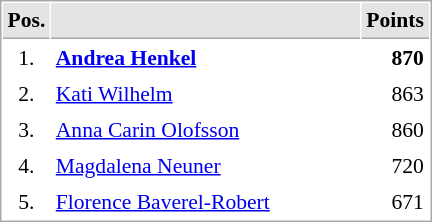<table cellspacing="1" cellpadding="3" style="border:1px solid #AAAAAA;font-size:90%">
<tr bgcolor="#E4E4E4">
<th style="border-bottom:1px solid #AAAAAA" width=10>Pos.</th>
<th style="border-bottom:1px solid #AAAAAA" width=200></th>
<th style="border-bottom:1px solid #AAAAAA" width=20>Points</th>
</tr>
<tr>
<td align="center">1.</td>
<td> <strong><a href='#'>Andrea Henkel</a></strong></td>
<td align="right"><strong>870</strong></td>
</tr>
<tr>
<td align="center">2.</td>
<td> <a href='#'>Kati Wilhelm</a></td>
<td align="right">863</td>
</tr>
<tr>
<td align="center">3.</td>
<td> <a href='#'>Anna Carin Olofsson</a></td>
<td align="right">860</td>
</tr>
<tr>
<td align="center">4.</td>
<td> <a href='#'>Magdalena Neuner</a></td>
<td align="right">720</td>
</tr>
<tr>
<td align="center">5.</td>
<td> <a href='#'>Florence Baverel-Robert</a></td>
<td align="right">671</td>
</tr>
</table>
